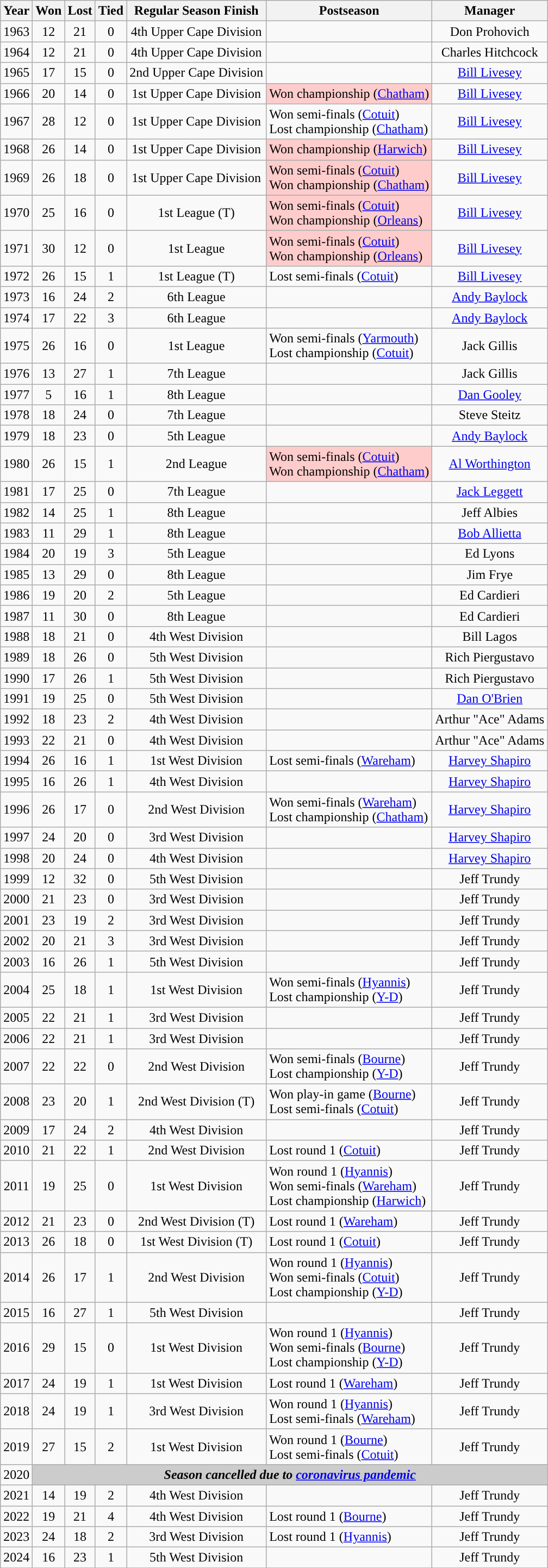<table class="wikitable" style="text-align:center">
<tr>
<th>Year</th>
<th>Won</th>
<th>Lost</th>
<th>Tied</th>
<th>Regular Season Finish</th>
<th>Postseason</th>
<th>Manager</th>
</tr>
<tr>
<td>1963</td>
<td>12</td>
<td>21</td>
<td>0</td>
<td>4th Upper Cape Division</td>
<td></td>
<td>Don Prohovich</td>
</tr>
<tr>
<td>1964</td>
<td>12</td>
<td>21</td>
<td>0</td>
<td>4th Upper Cape Division</td>
<td></td>
<td>Charles Hitchcock</td>
</tr>
<tr>
<td>1965</td>
<td>17</td>
<td>15</td>
<td>0</td>
<td>2nd Upper Cape Division</td>
<td></td>
<td><a href='#'>Bill Livesey</a></td>
</tr>
<tr>
<td>1966</td>
<td>20</td>
<td>14</td>
<td>0</td>
<td>1st Upper Cape Division</td>
<td style="text-align:left" bgcolor=#ffcccc>Won championship (<a href='#'>Chatham</a>)</td>
<td><a href='#'>Bill Livesey</a></td>
</tr>
<tr>
<td>1967</td>
<td>28</td>
<td>12</td>
<td>0</td>
<td>1st Upper Cape Division</td>
<td style="text-align:left">Won semi-finals (<a href='#'>Cotuit</a>)<br>Lost championship (<a href='#'>Chatham</a>)</td>
<td><a href='#'>Bill Livesey</a></td>
</tr>
<tr>
<td>1968</td>
<td>26</td>
<td>14</td>
<td>0</td>
<td>1st Upper Cape Division</td>
<td style="text-align:left" bgcolor=#ffcccc>Won championship (<a href='#'>Harwich</a>)</td>
<td><a href='#'>Bill Livesey</a></td>
</tr>
<tr>
<td>1969</td>
<td>26</td>
<td>18</td>
<td>0</td>
<td>1st Upper Cape Division</td>
<td style="text-align:left" bgcolor=#ffcccc>Won semi-finals (<a href='#'>Cotuit</a>)<br>Won championship (<a href='#'>Chatham</a>)</td>
<td><a href='#'>Bill Livesey</a></td>
</tr>
<tr>
<td>1970</td>
<td>25</td>
<td>16</td>
<td>0</td>
<td>1st League (T)</td>
<td style="text-align:left" bgcolor=#ffcccc>Won semi-finals (<a href='#'>Cotuit</a>)<br>Won championship (<a href='#'>Orleans</a>)</td>
<td><a href='#'>Bill Livesey</a></td>
</tr>
<tr>
<td>1971</td>
<td>30</td>
<td>12</td>
<td>0</td>
<td>1st League</td>
<td style="text-align:left" bgcolor=#ffcccc>Won semi-finals (<a href='#'>Cotuit</a>)<br>Won championship (<a href='#'>Orleans</a>)</td>
<td><a href='#'>Bill Livesey</a></td>
</tr>
<tr>
<td>1972</td>
<td>26</td>
<td>15</td>
<td>1</td>
<td>1st League (T)</td>
<td style="text-align:left">Lost semi-finals (<a href='#'>Cotuit</a>)</td>
<td><a href='#'>Bill Livesey</a></td>
</tr>
<tr>
<td>1973</td>
<td>16</td>
<td>24</td>
<td>2</td>
<td>6th League</td>
<td></td>
<td><a href='#'>Andy Baylock</a></td>
</tr>
<tr>
<td>1974</td>
<td>17</td>
<td>22</td>
<td>3</td>
<td>6th League</td>
<td></td>
<td><a href='#'>Andy Baylock</a></td>
</tr>
<tr>
<td>1975</td>
<td>26</td>
<td>16</td>
<td>0</td>
<td>1st League</td>
<td style="text-align:left">Won semi-finals (<a href='#'>Yarmouth</a>)<br>Lost championship (<a href='#'>Cotuit</a>)</td>
<td>Jack Gillis</td>
</tr>
<tr>
<td>1976</td>
<td>13</td>
<td>27</td>
<td>1</td>
<td>7th League</td>
<td></td>
<td>Jack Gillis</td>
</tr>
<tr>
<td>1977</td>
<td>5</td>
<td>16</td>
<td>1</td>
<td>8th League</td>
<td></td>
<td><a href='#'>Dan Gooley</a></td>
</tr>
<tr>
<td>1978</td>
<td>18</td>
<td>24</td>
<td>0</td>
<td>7th League</td>
<td></td>
<td>Steve Steitz</td>
</tr>
<tr>
<td>1979</td>
<td>18</td>
<td>23</td>
<td>0</td>
<td>5th League</td>
<td></td>
<td><a href='#'>Andy Baylock</a></td>
</tr>
<tr>
<td>1980</td>
<td>26</td>
<td>15</td>
<td>1</td>
<td>2nd League</td>
<td style="text-align:left" bgcolor=#ffcccc>Won semi-finals (<a href='#'>Cotuit</a>)<br>Won championship (<a href='#'>Chatham</a>)</td>
<td><a href='#'>Al Worthington</a></td>
</tr>
<tr>
<td>1981</td>
<td>17</td>
<td>25</td>
<td>0</td>
<td>7th League</td>
<td></td>
<td><a href='#'>Jack Leggett</a></td>
</tr>
<tr>
<td>1982</td>
<td>14</td>
<td>25</td>
<td>1</td>
<td>8th League</td>
<td></td>
<td>Jeff Albies</td>
</tr>
<tr>
<td>1983</td>
<td>11</td>
<td>29</td>
<td>1</td>
<td>8th League</td>
<td></td>
<td><a href='#'>Bob Allietta</a></td>
</tr>
<tr>
<td>1984</td>
<td>20</td>
<td>19</td>
<td>3</td>
<td>5th League</td>
<td></td>
<td>Ed Lyons</td>
</tr>
<tr>
<td>1985</td>
<td>13</td>
<td>29</td>
<td>0</td>
<td>8th League</td>
<td></td>
<td>Jim Frye</td>
</tr>
<tr>
<td>1986</td>
<td>19</td>
<td>20</td>
<td>2</td>
<td>5th League</td>
<td></td>
<td>Ed Cardieri</td>
</tr>
<tr>
<td>1987</td>
<td>11</td>
<td>30</td>
<td>0</td>
<td>8th League</td>
<td></td>
<td>Ed Cardieri</td>
</tr>
<tr>
<td>1988</td>
<td>18</td>
<td>21</td>
<td>0</td>
<td>4th West Division</td>
<td></td>
<td>Bill Lagos</td>
</tr>
<tr>
<td>1989</td>
<td>18</td>
<td>26</td>
<td>0</td>
<td>5th West Division</td>
<td></td>
<td>Rich Piergustavo</td>
</tr>
<tr>
<td>1990</td>
<td>17</td>
<td>26</td>
<td>1</td>
<td>5th West Division</td>
<td></td>
<td>Rich Piergustavo</td>
</tr>
<tr>
<td>1991</td>
<td>19</td>
<td>25</td>
<td>0</td>
<td>5th West Division</td>
<td></td>
<td><a href='#'>Dan O'Brien</a></td>
</tr>
<tr>
<td>1992</td>
<td>18</td>
<td>23</td>
<td>2</td>
<td>4th West Division</td>
<td></td>
<td>Arthur "Ace" Adams</td>
</tr>
<tr>
<td>1993</td>
<td>22</td>
<td>21</td>
<td>0</td>
<td>4th West Division</td>
<td></td>
<td>Arthur "Ace" Adams</td>
</tr>
<tr>
<td>1994</td>
<td>26</td>
<td>16</td>
<td>1</td>
<td>1st West Division</td>
<td style="text-align:left">Lost semi-finals (<a href='#'>Wareham</a>)</td>
<td><a href='#'>Harvey Shapiro</a></td>
</tr>
<tr>
<td>1995</td>
<td>16</td>
<td>26</td>
<td>1</td>
<td>4th West Division</td>
<td></td>
<td><a href='#'>Harvey Shapiro</a></td>
</tr>
<tr>
<td>1996</td>
<td>26</td>
<td>17</td>
<td>0</td>
<td>2nd West Division</td>
<td style="text-align:left">Won semi-finals (<a href='#'>Wareham</a>)<br>Lost championship (<a href='#'>Chatham</a>)</td>
<td><a href='#'>Harvey Shapiro</a></td>
</tr>
<tr>
<td>1997</td>
<td>24</td>
<td>20</td>
<td>0</td>
<td>3rd West Division</td>
<td></td>
<td><a href='#'>Harvey Shapiro</a></td>
</tr>
<tr>
<td>1998</td>
<td>20</td>
<td>24</td>
<td>0</td>
<td>4th West Division</td>
<td></td>
<td><a href='#'>Harvey Shapiro</a></td>
</tr>
<tr>
<td>1999</td>
<td>12</td>
<td>32</td>
<td>0</td>
<td>5th West Division</td>
<td></td>
<td>Jeff Trundy</td>
</tr>
<tr>
<td>2000</td>
<td>21</td>
<td>23</td>
<td>0</td>
<td>3rd West Division</td>
<td></td>
<td>Jeff Trundy</td>
</tr>
<tr>
<td>2001</td>
<td>23</td>
<td>19</td>
<td>2</td>
<td>3rd West Division</td>
<td></td>
<td>Jeff Trundy</td>
</tr>
<tr>
<td>2002</td>
<td>20</td>
<td>21</td>
<td>3</td>
<td>3rd West Division</td>
<td></td>
<td>Jeff Trundy</td>
</tr>
<tr>
<td>2003</td>
<td>16</td>
<td>26</td>
<td>1</td>
<td>5th West Division</td>
<td></td>
<td>Jeff Trundy</td>
</tr>
<tr>
<td>2004</td>
<td>25</td>
<td>18</td>
<td>1</td>
<td>1st West Division</td>
<td style="text-align:left">Won semi-finals (<a href='#'>Hyannis</a>)<br>Lost championship (<a href='#'>Y-D</a>)</td>
<td>Jeff Trundy</td>
</tr>
<tr>
<td>2005</td>
<td>22</td>
<td>21</td>
<td>1</td>
<td>3rd West Division</td>
<td></td>
<td>Jeff Trundy</td>
</tr>
<tr>
<td>2006</td>
<td>22</td>
<td>21</td>
<td>1</td>
<td>3rd West Division</td>
<td></td>
<td>Jeff Trundy</td>
</tr>
<tr>
<td>2007</td>
<td>22</td>
<td>22</td>
<td>0</td>
<td>2nd West Division</td>
<td style="text-align:left">Won semi-finals (<a href='#'>Bourne</a>)<br>Lost championship (<a href='#'>Y-D</a>)</td>
<td>Jeff Trundy</td>
</tr>
<tr>
<td>2008</td>
<td>23</td>
<td>20</td>
<td>1</td>
<td>2nd West Division (T)</td>
<td style="text-align:left">Won play-in game (<a href='#'>Bourne</a>)<br>Lost semi-finals (<a href='#'>Cotuit</a>)</td>
<td>Jeff Trundy</td>
</tr>
<tr>
<td>2009</td>
<td>17</td>
<td>24</td>
<td>2</td>
<td>4th West Division</td>
<td></td>
<td>Jeff Trundy</td>
</tr>
<tr>
<td>2010</td>
<td>21</td>
<td>22</td>
<td>1</td>
<td>2nd West Division</td>
<td style="text-align:left">Lost round 1 (<a href='#'>Cotuit</a>)</td>
<td>Jeff Trundy</td>
</tr>
<tr>
<td>2011</td>
<td>19</td>
<td>25</td>
<td>0</td>
<td>1st West Division</td>
<td style="text-align:left">Won round 1 (<a href='#'>Hyannis</a>)<br>Won semi-finals (<a href='#'>Wareham</a>)<br>Lost championship (<a href='#'>Harwich</a>)</td>
<td>Jeff Trundy</td>
</tr>
<tr>
<td>2012</td>
<td>21</td>
<td>23</td>
<td>0</td>
<td>2nd West Division (T)</td>
<td style="text-align:left">Lost round 1 (<a href='#'>Wareham</a>)</td>
<td>Jeff Trundy</td>
</tr>
<tr>
<td>2013</td>
<td>26</td>
<td>18</td>
<td>0</td>
<td>1st West Division (T)</td>
<td style="text-align:left">Lost round 1 (<a href='#'>Cotuit</a>)</td>
<td>Jeff Trundy</td>
</tr>
<tr>
<td>2014</td>
<td>26</td>
<td>17</td>
<td>1</td>
<td>2nd West Division</td>
<td style="text-align:left">Won round 1 (<a href='#'>Hyannis</a>)<br>Won semi-finals (<a href='#'>Cotuit</a>)<br>Lost championship (<a href='#'>Y-D</a>)</td>
<td>Jeff Trundy</td>
</tr>
<tr>
<td>2015</td>
<td>16</td>
<td>27</td>
<td>1</td>
<td>5th West Division</td>
<td></td>
<td>Jeff Trundy</td>
</tr>
<tr>
<td>2016</td>
<td>29</td>
<td>15</td>
<td>0</td>
<td>1st West Division</td>
<td style="text-align:left">Won round 1 (<a href='#'>Hyannis</a>)<br>Won semi-finals (<a href='#'>Bourne</a>)<br>Lost championship (<a href='#'>Y-D</a>)</td>
<td>Jeff Trundy</td>
</tr>
<tr>
<td>2017</td>
<td>24</td>
<td>19</td>
<td>1</td>
<td>1st West Division</td>
<td style="text-align:left">Lost round 1 (<a href='#'>Wareham</a>)</td>
<td>Jeff Trundy</td>
</tr>
<tr>
<td>2018</td>
<td>24</td>
<td>19</td>
<td>1</td>
<td>3rd West Division</td>
<td style="text-align:left">Won round 1 (<a href='#'>Hyannis</a>)<br>Lost semi-finals (<a href='#'>Wareham</a>)</td>
<td>Jeff Trundy</td>
</tr>
<tr>
<td>2019</td>
<td>27</td>
<td>15</td>
<td>2</td>
<td>1st West Division</td>
<td style="text-align:left">Won round 1 (<a href='#'>Bourne</a>)<br>Lost semi-finals (<a href='#'>Cotuit</a>)</td>
<td>Jeff Trundy</td>
</tr>
<tr>
<td>2020</td>
<td colspan="6" align="center" bgcolor=#cccccc><strong><em>Season cancelled due to <a href='#'>coronavirus pandemic</a></em></strong></td>
</tr>
<tr>
<td>2021</td>
<td>14</td>
<td>19</td>
<td>2</td>
<td>4th West Division</td>
<td></td>
<td>Jeff Trundy</td>
</tr>
<tr>
<td>2022</td>
<td>19</td>
<td>21</td>
<td>4</td>
<td>4th West Division</td>
<td style="text-align:left">Lost round 1 (<a href='#'>Bourne</a>)</td>
<td>Jeff Trundy</td>
</tr>
<tr>
<td>2023</td>
<td>24</td>
<td>18</td>
<td>2</td>
<td>3rd West Division</td>
<td style="text-align:left">Lost round 1 (<a href='#'>Hyannis</a>)</td>
<td>Jeff Trundy</td>
</tr>
<tr>
<td>2024</td>
<td>16</td>
<td>23</td>
<td>1</td>
<td>5th West Division</td>
<td></td>
<td>Jeff Trundy</td>
</tr>
<tr>
</tr>
</table>
